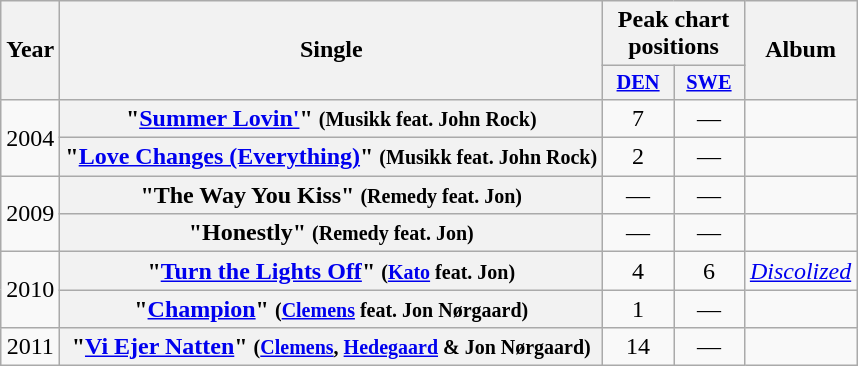<table class="wikitable plainrowheaders" style="text-align:center;">
<tr>
<th scope="col" rowspan="2">Year</th>
<th scope="col" rowspan="2">Single</th>
<th scope="col" colspan="2">Peak chart positions</th>
<th scope="col" rowspan="2">Album</th>
</tr>
<tr>
<th scope="col" style="width:3em;font-size:85%;"><a href='#'>DEN</a><br></th>
<th scope="col" style="width:3em;font-size:85%;"><a href='#'>SWE</a><br></th>
</tr>
<tr>
<td rowspan="2">2004</td>
<th scope="row">"<a href='#'>Summer Lovin'</a>" <small>(Musikk feat. <strong>John Rock</strong>)</small></th>
<td>7</td>
<td>—</td>
<td></td>
</tr>
<tr>
<th scope="row">"<a href='#'>Love Changes (Everything)</a>" <small>(Musikk feat. <strong>John Rock</strong>)</small></th>
<td>2</td>
<td>—</td>
<td></td>
</tr>
<tr>
<td rowspan="2">2009</td>
<th scope="row">"The Way You Kiss" <small>(Remedy feat. <strong>Jon</strong>)</small></th>
<td>—</td>
<td>—</td>
<td></td>
</tr>
<tr>
<th scope="row">"Honestly" <small>(Remedy feat. <strong>Jon</strong>)</small></th>
<td>—</td>
<td>—</td>
<td></td>
</tr>
<tr>
<td rowspan="2">2010</td>
<th scope="row">"<a href='#'>Turn the Lights Off</a>" <small>(<a href='#'>Kato</a> feat. <strong>Jon</strong>)</small></th>
<td>4</td>
<td>6</td>
<td><em><a href='#'>Discolized</a></em></td>
</tr>
<tr>
<th scope="row">"<a href='#'>Champion</a>" <small>(<a href='#'>Clemens</a> feat. <strong>Jon Nørgaard</strong>)</small></th>
<td>1</td>
<td>—</td>
<td></td>
</tr>
<tr>
<td>2011</td>
<th scope="row">"<a href='#'>Vi Ejer Natten</a>" <small>(<a href='#'>Clemens</a>, <a href='#'>Hedegaard</a> & <strong>Jon Nørgaard</strong>)</small></th>
<td>14</td>
<td>—</td>
<td></td>
</tr>
</table>
